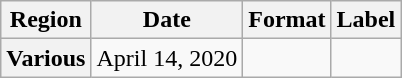<table class="wikitable plainrowheaders">
<tr>
<th scope="col">Region</th>
<th scope="col">Date</th>
<th scope="col">Format</th>
<th scope="col">Label</th>
</tr>
<tr>
<th scope="row" rowspan="2">Various</th>
<td>April 14, 2020</td>
<td rowspan="1"></td>
<td></td>
</tr>
</table>
